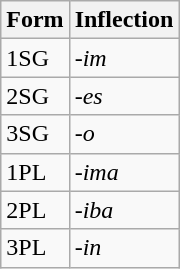<table class="wikitable">
<tr>
<th>Form</th>
<th>Inflection</th>
</tr>
<tr>
<td>1SG</td>
<td><em>-im</em></td>
</tr>
<tr>
<td>2SG</td>
<td><em>-es</em></td>
</tr>
<tr>
<td>3SG</td>
<td><em>-o</em></td>
</tr>
<tr>
<td>1PL</td>
<td><em>-ima</em></td>
</tr>
<tr>
<td>2PL</td>
<td><em>-iba</em></td>
</tr>
<tr>
<td>3PL</td>
<td><em>-in</em></td>
</tr>
</table>
